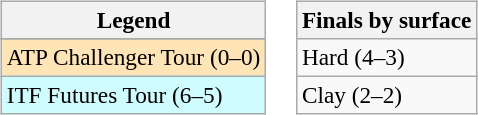<table>
<tr valign=top>
<td><br><table class=wikitable style=font-size:97%>
<tr>
<th>Legend</th>
</tr>
<tr bgcolor=e5d1cb>
</tr>
<tr bgcolor=moccasin>
<td>ATP Challenger Tour (0–0)</td>
</tr>
<tr bgcolor=cffcff>
<td>ITF Futures Tour (6–5)</td>
</tr>
</table>
</td>
<td><br><table class=wikitable style=font-size:97%>
<tr>
<th>Finals by surface</th>
</tr>
<tr>
<td>Hard (4–3)</td>
</tr>
<tr>
<td>Clay (2–2)</td>
</tr>
</table>
</td>
</tr>
</table>
